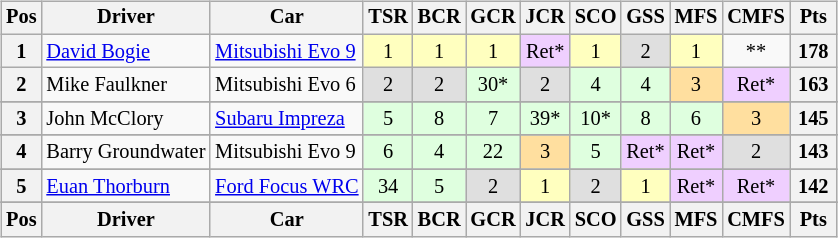<table>
<tr>
<td><br><table class="wikitable" style="font-size: 85%; text-align: center;">
<tr valign="top">
<th valign="middle">Pos</th>
<th valign="middle">Driver</th>
<th valign="middle">Car</th>
<th>TSR<br></th>
<th>BCR<br></th>
<th>GCR<br></th>
<th>JCR<br></th>
<th>SCO<br></th>
<th>GSS<br></th>
<th>MFS<br></th>
<th>CMFS<br></th>
<th valign="middle"> Pts </th>
</tr>
<tr>
<th>1</th>
<td align=left><a href='#'>David Bogie</a></td>
<td align=left><a href='#'>Mitsubishi Evo 9</a></td>
<td style="background:#ffffbf;">1</td>
<td style="background:#ffffbf;">1</td>
<td style="background:#ffffbf;">1</td>
<td style="background:#efcfff;">Ret*</td>
<td style="background:#ffffbf;">1</td>
<td style="background:#dfdfdf;">2</td>
<td style="background:#ffffbf;">1</td>
<td>**</td>
<th>178</th>
</tr>
<tr>
<th>2</th>
<td align=left>Mike Faulkner</td>
<td align=left>Mitsubishi Evo 6</td>
<td style="background:#dfdfdf;">2</td>
<td style="background:#dfdfdf;">2</td>
<td style="background:#dfffdf;">30*</td>
<td style="background:#dfdfdf;">2</td>
<td style="background:#dfffdf;">4</td>
<td style="background:#dfffdf;">4</td>
<td style="background:#ffdf9f;">3</td>
<td style="background:#efcfff;">Ret*</td>
<th>163</th>
</tr>
<tr>
</tr>
<tr>
<th>3</th>
<td align=left>John McClory</td>
<td align=left><a href='#'>Subaru Impreza</a></td>
<td style="background:#dfffdf;">5</td>
<td style="background:#dfffdf;">8</td>
<td style="background:#dfffdf;">7</td>
<td style="background:#dfffdf;">39*</td>
<td style="background:#dfffdf;">10*</td>
<td style="background:#dfffdf;">8</td>
<td style="background:#dfffdf;">6</td>
<td style="background:#ffdf9f;">3</td>
<th>145</th>
</tr>
<tr>
</tr>
<tr>
<th>4</th>
<td align=left>Barry Groundwater</td>
<td align=left>Mitsubishi Evo 9</td>
<td style="background:#dfffdf;">6</td>
<td style="background:#dfffdf;">4</td>
<td style="background:#dfffdf;">22</td>
<td style="background:#ffdf9f;">3</td>
<td style="background:#dfffdf;">5</td>
<td style="background:#efcfff;">Ret*</td>
<td style="background:#efcfff;">Ret*</td>
<td style="background:#dfdfdf;">2</td>
<th>143</th>
</tr>
<tr>
</tr>
<tr>
<th>5</th>
<td align=left><a href='#'>Euan Thorburn</a></td>
<td align=left><a href='#'>Ford Focus WRC</a></td>
<td style="background:#dfffdf;">34</td>
<td style="background:#dfffdf;">5</td>
<td style="background:#dfdfdf;">2</td>
<td style="background:#ffffbf;">1</td>
<td style="background:#dfdfdf;">2</td>
<td style="background:#ffffbf;">1</td>
<td style="background:#efcfff;">Ret*</td>
<td style="background:#efcfff;">Ret*</td>
<th>142</th>
</tr>
<tr>
</tr>
<tr valign="top">
<th valign="middle">Pos</th>
<th valign="middle">Driver</th>
<th valign="middle">Car</th>
<th>TSR<br></th>
<th>BCR<br></th>
<th>GCR<br></th>
<th>JCR<br></th>
<th>SCO<br></th>
<th>GSS<br></th>
<th>MFS<br></th>
<th>CMFS<br></th>
<th valign="middle"> Pts </th>
</tr>
</table>
</td>
<td valign="top"><br></td>
</tr>
</table>
